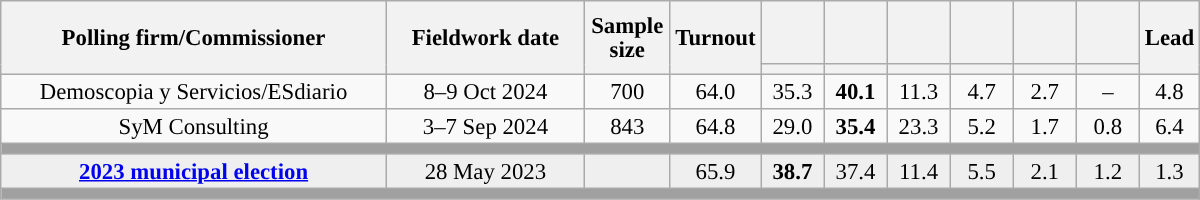<table class="wikitable collapsible collapsed" style="text-align:center; font-size:95%; line-height:16px;">
<tr style="height:42px;">
<th style="width:250px;" rowspan="2">Polling firm/Commissioner</th>
<th style="width:125px;" rowspan="2">Fieldwork date</th>
<th style="width:50px;" rowspan="2">Sample size</th>
<th style="width:45px;" rowspan="2">Turnout</th>
<th style="width:35px;"></th>
<th style="width:35px;"></th>
<th style="width:35px;"></th>
<th style="width:35px;"></th>
<th style="width:35px;"></th>
<th style="width:35px;"></th>
<th style="width:30px;" rowspan="2">Lead</th>
</tr>
<tr>
<th style="color:inherit;background:"></th>
<th style="color:inherit;background:"></th>
<th style="color:inherit;background:"></th>
<th style="color:inherit;background:"></th>
<th style="color:inherit;background:"></th>
<th style="color:inherit;background:"></th>
</tr>
<tr>
<td>Demoscopia y Servicios/ESdiario</td>
<td>8–9 Oct 2024</td>
<td>700</td>
<td>64.0</td>
<td>35.3<br></td>
<td><strong>40.1</strong><br></td>
<td>11.3<br></td>
<td>4.7<br></td>
<td>2.7<br></td>
<td>–</td>
<td style="background:">4.8</td>
</tr>
<tr>
<td>SyM Consulting</td>
<td>3–7 Sep 2024</td>
<td>843</td>
<td>64.8</td>
<td>29.0<br></td>
<td><strong>35.4</strong><br></td>
<td>23.3<br></td>
<td>5.2<br></td>
<td>1.7<br></td>
<td>0.8<br></td>
<td style="background:">6.4</td>
</tr>
<tr>
<td colspan="11" style="background:#A0A0A0"></td>
</tr>
<tr style="background:#EFEFEF;">
<td><strong><a href='#'>2023 municipal election</a></strong></td>
<td>28 May 2023</td>
<td></td>
<td>65.9</td>
<td><strong>38.7</strong><br></td>
<td>37.4<br></td>
<td>11.4<br></td>
<td>5.5<br></td>
<td>2.1<br></td>
<td>1.2<br></td>
<td style="background:">1.3</td>
</tr>
<tr>
<td colspan="11" style="background:#A0A0A0"></td>
</tr>
</table>
